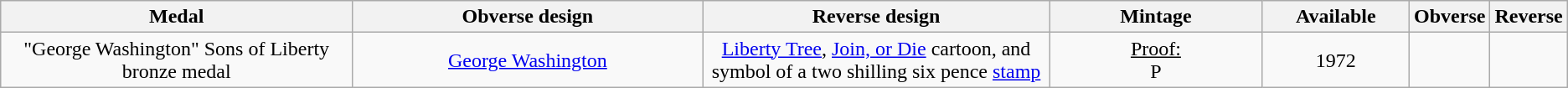<table class="wikitable">
<tr>
<th width="25%">Medal</th>
<th width="25%">Obverse design</th>
<th width="25%">Reverse design</th>
<th width="15%">Mintage</th>
<th width="10%">Available</th>
<th>Obverse</th>
<th>Reverse</th>
</tr>
<tr>
<td align="center">"George Washington" Sons of Liberty bronze medal</td>
<td align="center"><a href='#'>George Washington</a></td>
<td align="center"><a href='#'>Liberty Tree</a>, <a href='#'>Join, or Die</a> cartoon, and symbol of a two shilling six pence <a href='#'>stamp</a></td>
<td align="center"><u>Proof:</u><br> P</td>
<td align="center">1972</td>
<td></td>
<td></td>
</tr>
</table>
